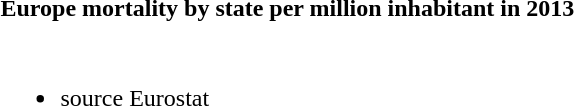<table>
<tr>
<th>Europe mortality by state per million inhabitant in 2013</th>
<th></th>
</tr>
<tr>
<td></td>
</tr>
<tr>
<td colspan=2><br><ul><li>source Eurostat</li></ul></td>
</tr>
</table>
